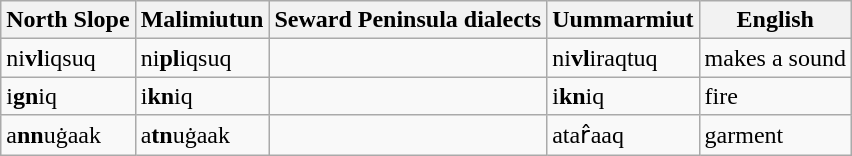<table class="wikitable">
<tr>
<th>North Slope</th>
<th>Malimiutun</th>
<th>Seward Peninsula dialects</th>
<th>Uummarmiut</th>
<th>English</th>
</tr>
<tr>
<td>ni<strong>vl</strong>iqsuq</td>
<td>ni<strong>pl</strong>iqsuq</td>
<td></td>
<td>ni<strong>vl</strong>iraqtuq</td>
<td>makes a sound</td>
</tr>
<tr>
<td>i<strong>gn</strong>iq</td>
<td>i<strong>kn</strong>iq</td>
<td></td>
<td>i<strong>kn</strong>iq</td>
<td>fire</td>
</tr>
<tr>
<td>a<strong>nn</strong>uġaak</td>
<td>a<strong>tn</strong>uġaak</td>
<td></td>
<td>atar̂aaq</td>
<td>garment</td>
</tr>
</table>
